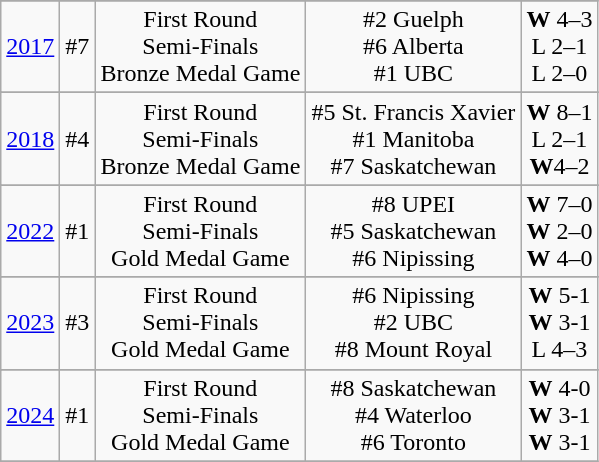<table class="wikitable" style="text-align:center">
<tr>
</tr>
<tr>
<td rowspan=1><a href='#'>2017</a></td>
<td>#7</td>
<td>First Round<br>Semi-Finals<br>Bronze Medal Game</td>
<td>#2 Guelph<br>#6 Alberta<br>#1 UBC</td>
<td><strong>W</strong> 4–3<br>L 2–1<br>L 2–0</td>
</tr>
<tr style="text-align:center;">
</tr>
<tr>
<td rowspan=1><a href='#'>2018</a></td>
<td>#4</td>
<td>First Round<br>Semi-Finals<br>Bronze Medal Game</td>
<td>#5 St. Francis Xavier<br>#1 Manitoba<br>#7 Saskatchewan</td>
<td><strong>W</strong> 8–1<br>L 2–1<br><strong>W</strong>4–2</td>
</tr>
<tr style="text-align:center;">
</tr>
<tr>
<td rowspan=1><a href='#'>2022</a></td>
<td>#1</td>
<td>First Round<br>Semi-Finals<br>Gold Medal Game</td>
<td>#8 UPEI<br>#5 Saskatchewan<br>#6 Nipissing</td>
<td><strong>W</strong> 7–0<br><strong>W</strong> 2–0<br><strong>W</strong> 4–0</td>
</tr>
<tr style="text-align:center;">
</tr>
<tr>
<td rowspan=1><a href='#'>2023</a></td>
<td>#3</td>
<td>First Round<br>Semi-Finals<br>Gold Medal Game</td>
<td>#6 Nipissing<br>#2 UBC<br>#8 Mount Royal</td>
<td><strong>W</strong> 5-1<br><strong>W</strong> 3-1<br>L 4–3</td>
</tr>
<tr style="text-align:center;">
</tr>
<tr>
<td rowspan=1><a href='#'>2024</a></td>
<td>#1</td>
<td>First Round<br>Semi-Finals<br>Gold Medal Game</td>
<td>#8 Saskatchewan<br>#4 Waterloo<br>#6 Toronto</td>
<td><strong>W</strong> 4-0<br><strong>W</strong> 3-1<br><strong>W</strong> 3-1</td>
</tr>
<tr style="text-align:center;">
</tr>
</table>
